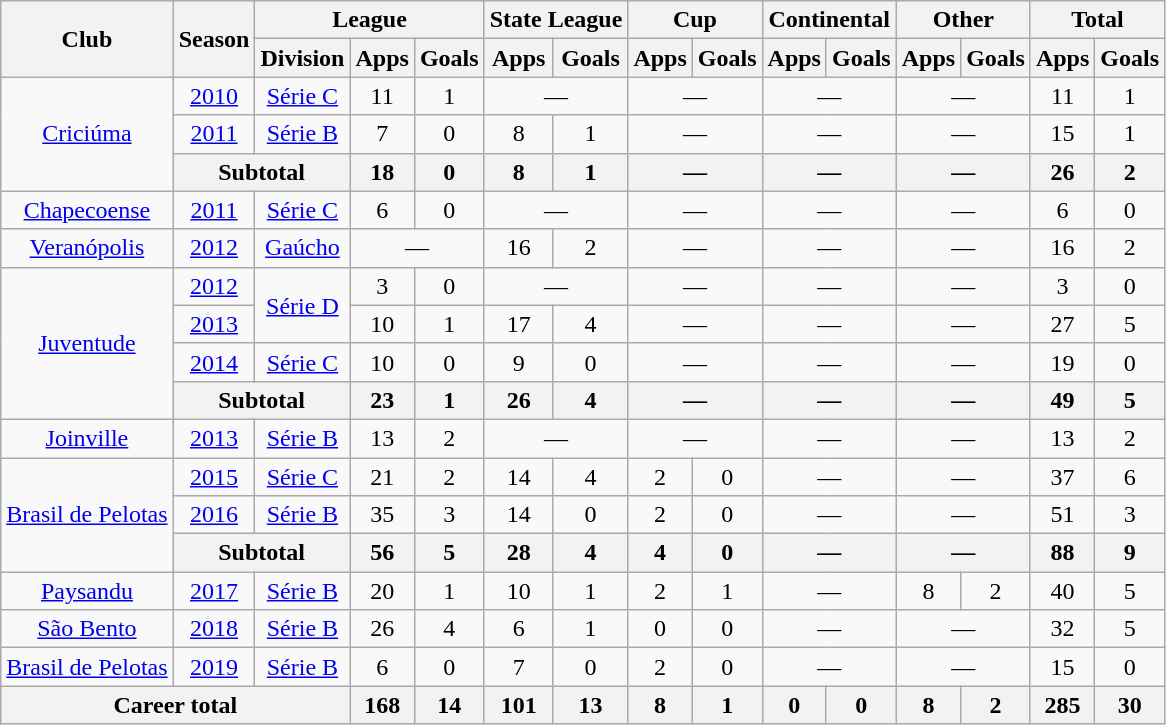<table class="wikitable" style="text-align: center;">
<tr>
<th rowspan="2">Club</th>
<th rowspan="2">Season</th>
<th colspan="3">League</th>
<th colspan="2">State League</th>
<th colspan="2">Cup</th>
<th colspan="2">Continental</th>
<th colspan="2">Other</th>
<th colspan="2">Total</th>
</tr>
<tr>
<th>Division</th>
<th>Apps</th>
<th>Goals</th>
<th>Apps</th>
<th>Goals</th>
<th>Apps</th>
<th>Goals</th>
<th>Apps</th>
<th>Goals</th>
<th>Apps</th>
<th>Goals</th>
<th>Apps</th>
<th>Goals</th>
</tr>
<tr>
<td rowspan=3 valign="center"><a href='#'>Criciúma</a></td>
<td><a href='#'>2010</a></td>
<td><a href='#'>Série C</a></td>
<td>11</td>
<td>1</td>
<td colspan="2">—</td>
<td colspan="2">—</td>
<td colspan="2">—</td>
<td colspan="2">—</td>
<td>11</td>
<td>1</td>
</tr>
<tr>
<td><a href='#'>2011</a></td>
<td><a href='#'>Série B</a></td>
<td>7</td>
<td>0</td>
<td>8</td>
<td>1</td>
<td colspan="2">—</td>
<td colspan="2">—</td>
<td colspan="2">—</td>
<td>15</td>
<td>1</td>
</tr>
<tr>
<th colspan="2"><strong>Subtotal</strong></th>
<th>18</th>
<th>0</th>
<th>8</th>
<th>1</th>
<th colspan="2">—</th>
<th colspan="2">—</th>
<th colspan="2">—</th>
<th>26</th>
<th>2</th>
</tr>
<tr>
<td valign="center"><a href='#'>Chapecoense</a></td>
<td><a href='#'>2011</a></td>
<td><a href='#'>Série C</a></td>
<td>6</td>
<td>0</td>
<td colspan="2">—</td>
<td colspan="2">—</td>
<td colspan="2">—</td>
<td colspan="2">—</td>
<td>6</td>
<td>0</td>
</tr>
<tr>
<td valign="center"><a href='#'>Veranópolis</a></td>
<td><a href='#'>2012</a></td>
<td><a href='#'>Gaúcho</a></td>
<td colspan="2">—</td>
<td>16</td>
<td>2</td>
<td colspan="2">—</td>
<td colspan="2">—</td>
<td colspan="2">—</td>
<td>16</td>
<td>2</td>
</tr>
<tr>
<td rowspan=4 valign="center"><a href='#'>Juventude</a></td>
<td><a href='#'>2012</a></td>
<td rowspan=2><a href='#'>Série D</a></td>
<td>3</td>
<td>0</td>
<td colspan="2">—</td>
<td colspan="2">—</td>
<td colspan="2">—</td>
<td colspan="2">—</td>
<td>3</td>
<td>0</td>
</tr>
<tr>
<td><a href='#'>2013</a></td>
<td>10</td>
<td>1</td>
<td>17</td>
<td>4</td>
<td colspan="2">—</td>
<td colspan="2">—</td>
<td colspan="2">—</td>
<td>27</td>
<td>5</td>
</tr>
<tr>
<td><a href='#'>2014</a></td>
<td><a href='#'>Série C</a></td>
<td>10</td>
<td>0</td>
<td>9</td>
<td>0</td>
<td colspan="2">—</td>
<td colspan="2">—</td>
<td colspan="2">—</td>
<td>19</td>
<td>0</td>
</tr>
<tr>
<th colspan="2"><strong>Subtotal</strong></th>
<th>23</th>
<th>1</th>
<th>26</th>
<th>4</th>
<th colspan="2">—</th>
<th colspan="2">—</th>
<th colspan="2">—</th>
<th>49</th>
<th>5</th>
</tr>
<tr>
<td valign="center"><a href='#'>Joinville</a></td>
<td><a href='#'>2013</a></td>
<td><a href='#'>Série B</a></td>
<td>13</td>
<td>2</td>
<td colspan="2">—</td>
<td colspan="2">—</td>
<td colspan="2">—</td>
<td colspan="2">—</td>
<td>13</td>
<td>2</td>
</tr>
<tr>
<td rowspan=3 valign="center"><a href='#'>Brasil de Pelotas</a></td>
<td><a href='#'>2015</a></td>
<td><a href='#'>Série C</a></td>
<td>21</td>
<td>2</td>
<td>14</td>
<td>4</td>
<td>2</td>
<td>0</td>
<td colspan="2">—</td>
<td colspan="2">—</td>
<td>37</td>
<td>6</td>
</tr>
<tr>
<td><a href='#'>2016</a></td>
<td><a href='#'>Série B</a></td>
<td>35</td>
<td>3</td>
<td>14</td>
<td>0</td>
<td>2</td>
<td>0</td>
<td colspan="2">—</td>
<td colspan="2">—</td>
<td>51</td>
<td>3</td>
</tr>
<tr>
<th colspan="2"><strong>Subtotal</strong></th>
<th>56</th>
<th>5</th>
<th>28</th>
<th>4</th>
<th>4</th>
<th>0</th>
<th colspan="2">—</th>
<th colspan="2">—</th>
<th>88</th>
<th>9</th>
</tr>
<tr>
<td valign="center"><a href='#'>Paysandu</a></td>
<td><a href='#'>2017</a></td>
<td><a href='#'>Série B</a></td>
<td>20</td>
<td>1</td>
<td>10</td>
<td>1</td>
<td>2</td>
<td>1</td>
<td colspan="2">—</td>
<td>8</td>
<td>2</td>
<td>40</td>
<td>5</td>
</tr>
<tr>
<td valign=center><a href='#'>São Bento</a></td>
<td><a href='#'>2018</a></td>
<td><a href='#'>Série B</a></td>
<td>26</td>
<td>4</td>
<td>6</td>
<td>1</td>
<td>0</td>
<td>0</td>
<td colspan="2">—</td>
<td colspan="2">—</td>
<td>32</td>
<td>5</td>
</tr>
<tr>
<td valign=center><a href='#'>Brasil de Pelotas</a></td>
<td><a href='#'>2019</a></td>
<td><a href='#'>Série B</a></td>
<td>6</td>
<td>0</td>
<td>7</td>
<td>0</td>
<td>2</td>
<td>0</td>
<td colspan="2">—</td>
<td colspan="2">—</td>
<td>15</td>
<td>0</td>
</tr>
<tr>
<th colspan="3"><strong>Career total</strong></th>
<th>168</th>
<th>14</th>
<th>101</th>
<th>13</th>
<th>8</th>
<th>1</th>
<th>0</th>
<th>0</th>
<th>8</th>
<th>2</th>
<th>285</th>
<th>30</th>
</tr>
</table>
